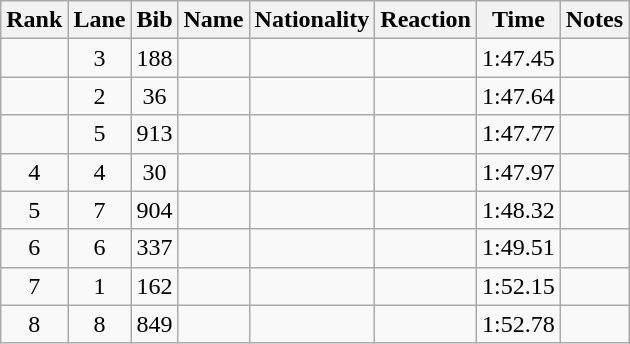<table class="wikitable sortable" style="text-align:center">
<tr>
<th>Rank</th>
<th>Lane</th>
<th>Bib</th>
<th>Name</th>
<th>Nationality</th>
<th>Reaction</th>
<th>Time</th>
<th>Notes</th>
</tr>
<tr>
<td></td>
<td>3</td>
<td>188</td>
<td align=left></td>
<td align=left></td>
<td></td>
<td>1:47.45</td>
<td></td>
</tr>
<tr>
<td></td>
<td>2</td>
<td>36</td>
<td align=left></td>
<td align=left></td>
<td></td>
<td>1:47.64</td>
<td></td>
</tr>
<tr>
<td></td>
<td>5</td>
<td>913</td>
<td align=left></td>
<td align=left></td>
<td></td>
<td>1:47.77</td>
<td></td>
</tr>
<tr>
<td>4</td>
<td>4</td>
<td>30</td>
<td align=left></td>
<td align=left></td>
<td></td>
<td>1:47.97</td>
<td></td>
</tr>
<tr>
<td>5</td>
<td>7</td>
<td>904</td>
<td align=left></td>
<td align=left></td>
<td></td>
<td>1:48.32</td>
<td></td>
</tr>
<tr>
<td>6</td>
<td>6</td>
<td>337</td>
<td align=left></td>
<td align=left></td>
<td></td>
<td>1:49.51</td>
<td></td>
</tr>
<tr>
<td>7</td>
<td>1</td>
<td>162</td>
<td align=left></td>
<td align=left></td>
<td></td>
<td>1:52.15</td>
<td></td>
</tr>
<tr>
<td>8</td>
<td>8</td>
<td>849</td>
<td align=left></td>
<td align=left></td>
<td></td>
<td>1:52.78</td>
<td></td>
</tr>
</table>
